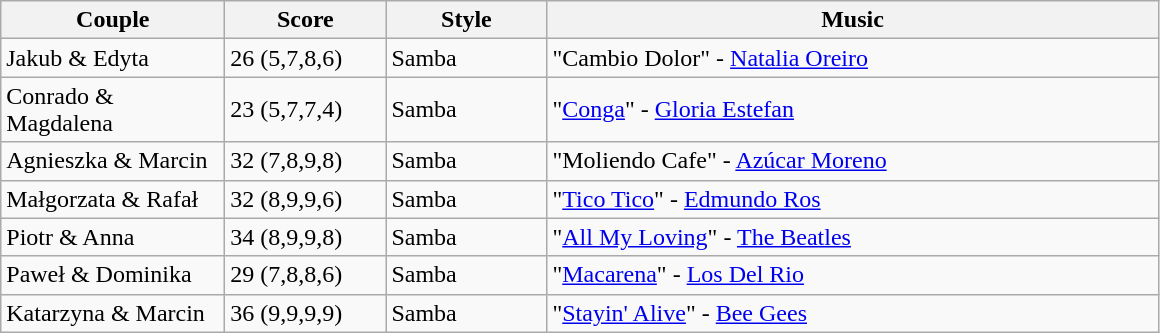<table class="wikitable">
<tr>
<th width="142">Couple</th>
<th width="100">Score</th>
<th width="100">Style</th>
<th width="400">Music</th>
</tr>
<tr>
<td>Jakub & Edyta</td>
<td>26 (5,7,8,6)</td>
<td>Samba</td>
<td>"Cambio Dolor" - <a href='#'>Natalia Oreiro</a></td>
</tr>
<tr>
<td>Conrado & Magdalena</td>
<td>23 (5,7,7,4)</td>
<td>Samba</td>
<td>"<a href='#'>Conga</a>" - <a href='#'>Gloria Estefan</a></td>
</tr>
<tr>
<td>Agnieszka & Marcin</td>
<td>32 (7,8,9,8)</td>
<td>Samba</td>
<td>"Moliendo Cafe" - <a href='#'>Azúcar Moreno</a></td>
</tr>
<tr>
<td>Małgorzata & Rafał</td>
<td>32 (8,9,9,6)</td>
<td>Samba</td>
<td>"<a href='#'>Tico Tico</a>" - <a href='#'>Edmundo Ros</a></td>
</tr>
<tr>
<td>Piotr & Anna</td>
<td>34 (8,9,9,8)</td>
<td>Samba</td>
<td>"<a href='#'>All My Loving</a>" - <a href='#'>The Beatles</a></td>
</tr>
<tr>
<td>Paweł & Dominika</td>
<td>29 (7,8,8,6)</td>
<td>Samba</td>
<td>"<a href='#'>Macarena</a>" - <a href='#'>Los Del Rio</a></td>
</tr>
<tr>
<td>Katarzyna & Marcin</td>
<td>36 (9,9,9,9)</td>
<td>Samba</td>
<td>"<a href='#'>Stayin' Alive</a>" - <a href='#'>Bee Gees</a></td>
</tr>
</table>
